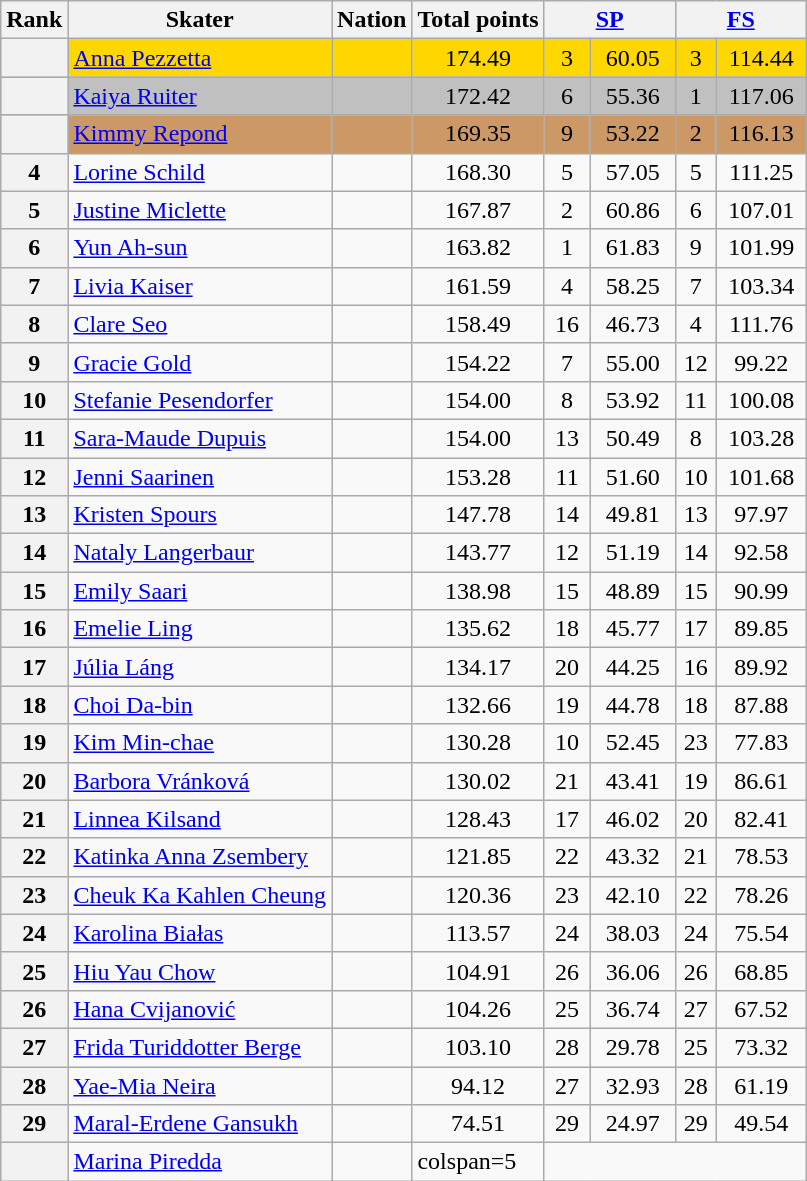<table class="wikitable sortable" style="text-align:left">
<tr>
<th scope="col">Rank</th>
<th scope="col">Skater</th>
<th scope="col">Nation</th>
<th scope="col">Total points</th>
<th scope="col" colspan="2" width="80px"><a href='#'>SP</a></th>
<th scope="col" colspan="2" width="80px"><a href='#'>FS</a></th>
</tr>
<tr bgcolor="gold">
<th scope="row"></th>
<td><a href='#'>Anna Pezzetta</a></td>
<td></td>
<td align="center">174.49</td>
<td align="center">3</td>
<td align="center">60.05</td>
<td align="center">3</td>
<td align="center">114.44</td>
</tr>
<tr bgcolor="silver">
<th scope="row"></th>
<td><a href='#'>Kaiya Ruiter</a></td>
<td></td>
<td align="center">172.42</td>
<td align="center">6</td>
<td align="center">55.36</td>
<td align="center">1</td>
<td align="center">117.06</td>
</tr>
<tr bgcolor="cc9966">
<th scope="row"></th>
<td><a href='#'>Kimmy Repond</a></td>
<td></td>
<td align="center">169.35</td>
<td align="center">9</td>
<td align="center">53.22</td>
<td align="center">2</td>
<td align="center">116.13</td>
</tr>
<tr>
<th scope="row">4</th>
<td><a href='#'>Lorine Schild</a></td>
<td></td>
<td align="center">168.30</td>
<td align="center">5</td>
<td align="center">57.05</td>
<td align="center">5</td>
<td align="center">111.25</td>
</tr>
<tr>
<th scope="row">5</th>
<td><a href='#'>Justine Miclette</a></td>
<td></td>
<td align="center">167.87</td>
<td align="center">2</td>
<td align="center">60.86</td>
<td align="center">6</td>
<td align="center">107.01</td>
</tr>
<tr>
<th scope="row">6</th>
<td><a href='#'>Yun Ah-sun</a></td>
<td></td>
<td align="center">163.82</td>
<td align="center">1</td>
<td align="center">61.83</td>
<td align="center">9</td>
<td align="center">101.99</td>
</tr>
<tr>
<th scope="row">7</th>
<td><a href='#'>Livia Kaiser</a></td>
<td></td>
<td align="center">161.59</td>
<td align="center">4</td>
<td align="center">58.25</td>
<td align="center">7</td>
<td align="center">103.34</td>
</tr>
<tr>
<th scope="row">8</th>
<td><a href='#'>Clare Seo</a></td>
<td></td>
<td align="center">158.49</td>
<td align="center">16</td>
<td align="center">46.73</td>
<td align="center">4</td>
<td align="center">111.76</td>
</tr>
<tr>
<th scope="row">9</th>
<td><a href='#'>Gracie Gold</a></td>
<td></td>
<td align="center">154.22</td>
<td align="center">7</td>
<td align="center">55.00</td>
<td align="center">12</td>
<td align="center">99.22</td>
</tr>
<tr>
<th scope="row">10</th>
<td><a href='#'>Stefanie Pesendorfer</a></td>
<td></td>
<td align="center">154.00</td>
<td align="center">8</td>
<td align="center">53.92</td>
<td align="center">11</td>
<td align="center">100.08</td>
</tr>
<tr>
<th scope="row">11</th>
<td><a href='#'>Sara-Maude Dupuis</a></td>
<td></td>
<td align="center">154.00</td>
<td align="center">13</td>
<td align="center">50.49</td>
<td align="center">8</td>
<td align="center">103.28</td>
</tr>
<tr>
<th scope="row">12</th>
<td><a href='#'>Jenni Saarinen</a></td>
<td></td>
<td align="center">153.28</td>
<td align="center">11</td>
<td align="center">51.60</td>
<td align="center">10</td>
<td align="center">101.68</td>
</tr>
<tr>
<th scope="row">13</th>
<td><a href='#'>Kristen Spours</a></td>
<td></td>
<td align="center">147.78</td>
<td align="center">14</td>
<td align="center">49.81</td>
<td align="center">13</td>
<td align="center">97.97</td>
</tr>
<tr>
<th scope="row">14</th>
<td><a href='#'>Nataly Langerbaur</a></td>
<td></td>
<td align="center">143.77</td>
<td align="center">12</td>
<td align="center">51.19</td>
<td align="center">14</td>
<td align="center">92.58</td>
</tr>
<tr>
<th scope="row">15</th>
<td><a href='#'>Emily Saari</a></td>
<td></td>
<td align="center">138.98</td>
<td align="center">15</td>
<td align="center">48.89</td>
<td align="center">15</td>
<td align="center">90.99</td>
</tr>
<tr>
<th scope="row">16</th>
<td><a href='#'>Emelie Ling</a></td>
<td></td>
<td align="center">135.62</td>
<td align="center">18</td>
<td align="center">45.77</td>
<td align="center">17</td>
<td align="center">89.85</td>
</tr>
<tr>
<th scope="row">17</th>
<td><a href='#'>Júlia Láng</a></td>
<td></td>
<td align="center">134.17</td>
<td align="center">20</td>
<td align="center">44.25</td>
<td align="center">16</td>
<td align="center">89.92</td>
</tr>
<tr>
<th scope="row">18</th>
<td><a href='#'>Choi Da-bin</a></td>
<td></td>
<td align="center">132.66</td>
<td align="center">19</td>
<td align="center">44.78</td>
<td align="center">18</td>
<td align="center">87.88</td>
</tr>
<tr>
<th scope="row">19</th>
<td><a href='#'>Kim Min-chae</a></td>
<td></td>
<td align="center">130.28</td>
<td align="center">10</td>
<td align="center">52.45</td>
<td align="center">23</td>
<td align="center">77.83</td>
</tr>
<tr>
<th scope="row">20</th>
<td><a href='#'>Barbora Vránková</a></td>
<td></td>
<td align="center">130.02</td>
<td align="center">21</td>
<td align="center">43.41</td>
<td align="center">19</td>
<td align="center">86.61</td>
</tr>
<tr>
<th scope="row">21</th>
<td><a href='#'>Linnea Kilsand</a></td>
<td></td>
<td align="center">128.43</td>
<td align="center">17</td>
<td align="center">46.02</td>
<td align="center">20</td>
<td align="center">82.41</td>
</tr>
<tr>
<th scope="row">22</th>
<td><a href='#'>Katinka Anna Zsembery</a></td>
<td></td>
<td align="center">121.85</td>
<td align="center">22</td>
<td align="center">43.32</td>
<td align="center">21</td>
<td align="center">78.53</td>
</tr>
<tr>
<th scope="row">23</th>
<td><a href='#'>Cheuk Ka Kahlen Cheung</a></td>
<td></td>
<td align="center">120.36</td>
<td align="center">23</td>
<td align="center">42.10</td>
<td align="center">22</td>
<td align="center">78.26</td>
</tr>
<tr>
<th scope="row">24</th>
<td><a href='#'>Karolina Białas</a></td>
<td></td>
<td align="center">113.57</td>
<td align="center">24</td>
<td align="center">38.03</td>
<td align="center">24</td>
<td align="center">75.54</td>
</tr>
<tr>
<th scope="row">25</th>
<td><a href='#'>Hiu Yau Chow</a></td>
<td></td>
<td align="center">104.91</td>
<td align="center">26</td>
<td align="center">36.06</td>
<td align="center">26</td>
<td align="center">68.85</td>
</tr>
<tr>
<th scope="row">26</th>
<td><a href='#'>Hana Cvijanović</a></td>
<td></td>
<td align="center">104.26</td>
<td align="center">25</td>
<td align="center">36.74</td>
<td align="center">27</td>
<td align="center">67.52</td>
</tr>
<tr>
<th scope="row">27</th>
<td><a href='#'>Frida Turiddotter Berge</a></td>
<td></td>
<td align="center">103.10</td>
<td align="center">28</td>
<td align="center">29.78</td>
<td align="center">25</td>
<td align="center">73.32</td>
</tr>
<tr>
<th scope="row">28</th>
<td><a href='#'>Yae-Mia Neira</a></td>
<td></td>
<td align="center">94.12</td>
<td align="center">27</td>
<td align="center">32.93</td>
<td align="center">28</td>
<td align="center">61.19</td>
</tr>
<tr>
<th scope="row">29</th>
<td><a href='#'>Maral-Erdene Gansukh</a></td>
<td></td>
<td align="center">74.51</td>
<td align="center">29</td>
<td align="center">24.97</td>
<td align="center">29</td>
<td align="center">49.54</td>
</tr>
<tr>
<th></th>
<td><a href='#'>Marina Piredda</a></td>
<td></td>
<td>colspan=5 </td>
</tr>
</table>
